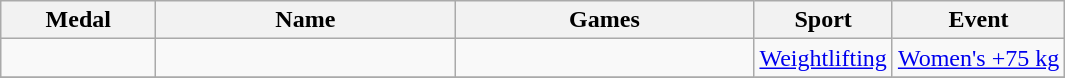<table class="wikitable sortable">
<tr>
<th style="width:6em">Medal</th>
<th style="width:12em">Name</th>
<th style="width:12em">Games</th>
<th>Sport</th>
<th>Event</th>
</tr>
<tr>
<td></td>
<td></td>
<td></td>
<td> <a href='#'>Weightlifting</a></td>
<td><a href='#'>Women's +75 kg</a></td>
</tr>
<tr>
</tr>
</table>
